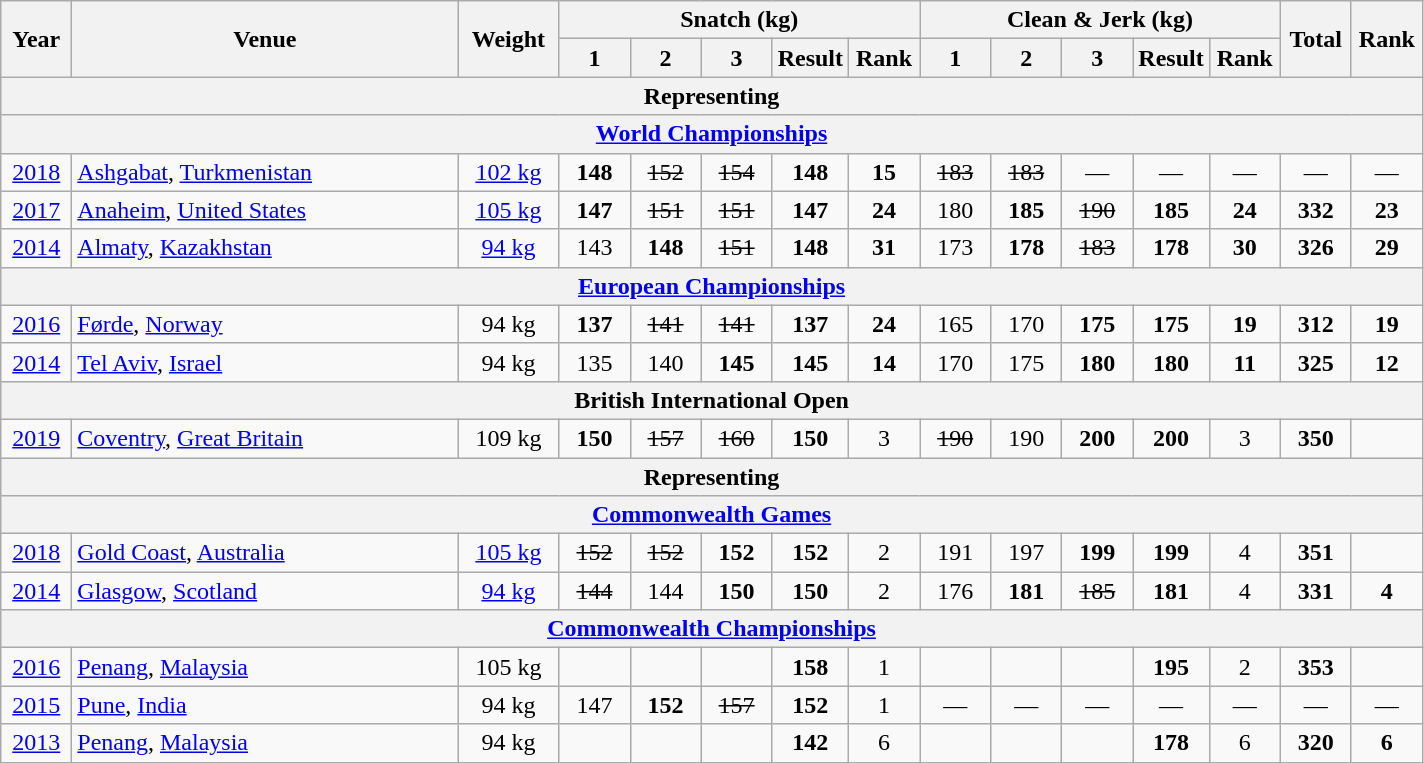<table class = "wikitable" style="text-align:center;">
<tr>
<th rowspan=2 width=40>Year</th>
<th rowspan=2 width=250>Venue</th>
<th rowspan=2 width=60>Weight</th>
<th colspan=5>Snatch (kg)</th>
<th colspan=5>Clean & Jerk (kg)</th>
<th rowspan=2 width=40>Total</th>
<th rowspan=2 width=40>Rank</th>
</tr>
<tr>
<th width=40>1</th>
<th width=40>2</th>
<th width=40>3</th>
<th width=40>Result</th>
<th width=40>Rank</th>
<th width=40>1</th>
<th width=40>2</th>
<th width=40>3</th>
<th width=40>Result</th>
<th width=40>Rank</th>
</tr>
<tr>
<th colspan=15>Representing </th>
</tr>
<tr>
<th colspan=15><a href='#'>World Championships</a></th>
</tr>
<tr>
<td><a href='#'>2018</a></td>
<td align=left> <a href='#'>Ashgabat</a>, <a href='#'>Turkmenistan</a></td>
<td><a href='#'>102 kg</a></td>
<td><strong>148</strong></td>
<td><s>152</s></td>
<td><s>154</s></td>
<td><strong>148</strong></td>
<td><strong>15</strong></td>
<td><s>183</s></td>
<td><s>183</s></td>
<td>—</td>
<td>—</td>
<td>—</td>
<td>—</td>
<td>—</td>
</tr>
<tr>
<td><a href='#'>2017</a></td>
<td align=left> <a href='#'>Anaheim</a>, <a href='#'>United States</a></td>
<td><a href='#'>105 kg</a></td>
<td><strong>147</strong></td>
<td><s>151</s></td>
<td><s>151</s></td>
<td><strong>147</strong></td>
<td><strong>24</strong></td>
<td>180</td>
<td><strong>185</strong></td>
<td><s>190</s></td>
<td><strong>185</strong></td>
<td><strong>24</strong></td>
<td><strong>332</strong></td>
<td><strong>23</strong></td>
</tr>
<tr>
<td><a href='#'>2014</a></td>
<td align=left> <a href='#'>Almaty</a>, <a href='#'>Kazakhstan</a></td>
<td><a href='#'>94 kg</a></td>
<td>143</td>
<td><strong>148</strong></td>
<td><s>151</s></td>
<td><strong>148</strong></td>
<td><strong>31</strong></td>
<td>173</td>
<td><strong>178</strong></td>
<td><s>183</s></td>
<td><strong>178</strong></td>
<td><strong>30</strong></td>
<td><strong>326</strong></td>
<td><strong>29</strong></td>
</tr>
<tr>
<th colspan=15><a href='#'>European Championships</a></th>
</tr>
<tr>
<td><a href='#'>2016</a></td>
<td align=left> <a href='#'>Førde</a>, <a href='#'>Norway</a></td>
<td>94 kg</td>
<td><strong>137</strong></td>
<td><s>141</s></td>
<td><s>141</s></td>
<td><strong>137</strong></td>
<td><strong>24</strong></td>
<td>165</td>
<td>170</td>
<td><strong>175</strong></td>
<td><strong>175</strong></td>
<td><strong>19</strong></td>
<td><strong>312</strong></td>
<td><strong>19</strong></td>
</tr>
<tr>
<td><a href='#'>2014</a></td>
<td align=left> <a href='#'>Tel Aviv</a>, <a href='#'>Israel</a></td>
<td>94 kg</td>
<td>135</td>
<td>140</td>
<td><strong>145</strong></td>
<td><strong>145</strong></td>
<td><strong>14</strong></td>
<td>170</td>
<td>175</td>
<td><strong>180</strong></td>
<td><strong>180</strong></td>
<td><strong>11</strong></td>
<td><strong>325</strong></td>
<td><strong>12</strong></td>
</tr>
<tr>
<th colspan=15>British International Open</th>
</tr>
<tr>
<td><a href='#'>2019</a></td>
<td align=left> <a href='#'>Coventry</a>, <a href='#'>Great Britain</a></td>
<td>109 kg</td>
<td><strong>150</strong></td>
<td><s>157</s></td>
<td><s>160</s></td>
<td><strong>150</strong></td>
<td>3</td>
<td><s>190</s></td>
<td>190</td>
<td><strong>200</strong></td>
<td><strong>200</strong></td>
<td>3</td>
<td><strong>350</strong></td>
<td><strong></strong></td>
</tr>
<tr>
<th colspan=15>Representing </th>
</tr>
<tr>
<th colspan=15><a href='#'>Commonwealth Games</a></th>
</tr>
<tr>
<td><a href='#'>2018</a></td>
<td align=left> <a href='#'>Gold Coast</a>, <a href='#'>Australia</a></td>
<td><a href='#'>105 kg</a></td>
<td><s>152</s></td>
<td><s>152</s></td>
<td><strong>152</strong></td>
<td><strong>152</strong></td>
<td>2</td>
<td>191</td>
<td>197</td>
<td><strong>199</strong></td>
<td><strong>199</strong></td>
<td>4</td>
<td><strong>351</strong></td>
<td><strong></strong></td>
</tr>
<tr>
<td><a href='#'>2014</a></td>
<td align=left> <a href='#'>Glasgow</a>, <a href='#'>Scotland</a></td>
<td><a href='#'>94 kg</a></td>
<td><s>144</s></td>
<td>144</td>
<td><strong>150</strong></td>
<td><strong>150</strong></td>
<td>2</td>
<td>176</td>
<td><strong>181</strong></td>
<td><s>185</s></td>
<td><strong>181</strong></td>
<td>4</td>
<td><strong>331</strong></td>
<td><strong>4</strong></td>
</tr>
<tr>
<th colspan=15><a href='#'>Commonwealth Championships</a></th>
</tr>
<tr>
<td><a href='#'>2016</a></td>
<td align=left> <a href='#'>Penang</a>, <a href='#'>Malaysia</a></td>
<td>105 kg</td>
<td></td>
<td></td>
<td></td>
<td><strong>158</strong></td>
<td>1</td>
<td></td>
<td></td>
<td></td>
<td><strong>195</strong></td>
<td>2</td>
<td><strong>353</strong></td>
<td><strong></strong></td>
</tr>
<tr>
<td><a href='#'>2015</a></td>
<td align=left> <a href='#'>Pune</a>, <a href='#'>India</a></td>
<td>94 kg</td>
<td>147</td>
<td><strong>152</strong></td>
<td><s>157</s></td>
<td><strong>152</strong></td>
<td>1</td>
<td>—</td>
<td>—</td>
<td>—</td>
<td>—</td>
<td>—</td>
<td>—</td>
<td>—</td>
</tr>
<tr>
<td><a href='#'>2013</a></td>
<td align=left> <a href='#'>Penang</a>, <a href='#'>Malaysia</a></td>
<td>94 kg</td>
<td></td>
<td></td>
<td></td>
<td><strong>142</strong></td>
<td>6</td>
<td></td>
<td></td>
<td></td>
<td><strong>178</strong></td>
<td>6</td>
<td><strong>320</strong></td>
<td><strong>6</strong></td>
</tr>
</table>
